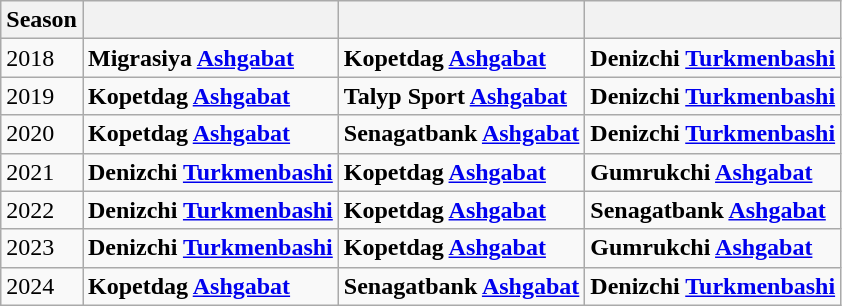<table class="wikitable">
<tr>
<th>Season</th>
<th></th>
<th></th>
<th></th>
</tr>
<tr>
<td>2018</td>
<td><strong>Migrasiya <a href='#'>Ashgabat</a></strong>  </td>
<td><strong>Kopetdag <a href='#'>Ashgabat</a></strong></td>
<td><strong>Denizchi <a href='#'>Turkmenbashi</a></strong></td>
</tr>
<tr>
<td>2019</td>
<td><strong>Kopetdag <a href='#'>Ashgabat</a></strong>  </td>
<td><strong>Talyp Sport <a href='#'>Ashgabat</a></strong></td>
<td><strong>Denizchi <a href='#'>Turkmenbashi</a></strong></td>
</tr>
<tr>
<td>2020</td>
<td><strong>Kopetdag <a href='#'>Ashgabat</a></strong>  </td>
<td><strong>Senagatbank <a href='#'>Ashgabat</a></strong></td>
<td><strong>Denizchi <a href='#'>Turkmenbashi</a></strong></td>
</tr>
<tr>
<td>2021</td>
<td><strong>Denizchi <a href='#'>Turkmenbashi</a></strong> </td>
<td><strong>Kopetdag <a href='#'>Ashgabat</a></strong></td>
<td><strong>Gumrukchi <a href='#'>Ashgabat</a></strong></td>
</tr>
<tr>
<td>2022</td>
<td><strong>Denizchi <a href='#'>Turkmenbashi</a></strong> </td>
<td><strong>Kopetdag <a href='#'>Ashgabat</a></strong></td>
<td><strong>Senagatbank <a href='#'>Ashgabat</a></strong></td>
</tr>
<tr>
<td>2023</td>
<td><strong>Denizchi <a href='#'>Turkmenbashi</a></strong></td>
<td><strong>Kopetdag <a href='#'>Ashgabat</a></strong></td>
<td><strong>Gumrukchi <a href='#'>Ashgabat</a></strong></td>
</tr>
<tr>
<td>2024</td>
<td><strong>Kopetdag <a href='#'>Ashgabat</a></strong> </td>
<td><strong>Senagatbank <a href='#'>Ashgabat</a></strong></td>
<td><strong>Denizchi <a href='#'>Turkmenbashi</a></strong></td>
</tr>
</table>
